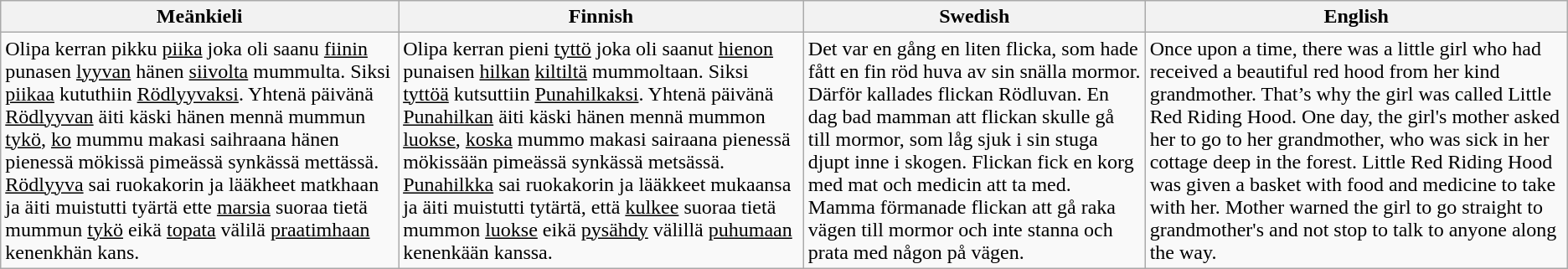<table class="wikitable">
<tr>
<th>Meänkieli</th>
<th>Finnish</th>
<th>Swedish</th>
<th>English</th>
</tr>
<tr>
<td>Olipa kerran pikku <u>piika</u> joka oli saanu <u>fiinin</u> punasen <u>lyyvan</u> hänen <u>siivolta</u> mummulta. Siksi <u>piikaa</u> kututhiin <u>Rödlyyvaksi</u>. Yhtenä päivänä <u>Rödlyyvan</u> äiti käski hänen mennä mummun <u>tykö</u>, <u>ko</u> mummu makasi saihraana hänen pienessä mökissä pimeässä synkässä mettässä. <u>Rödlyyva</u> sai ruokakorin ja lääkheet matkhaan ja äiti muistutti tyärtä ette <u>marsia</u> suoraa tietä mummun <u>tykö</u> eikä <u>topata</u> välilä <u>praatimhaan</u> kenenkhän kans.</td>
<td>Olipa kerran pieni <u>tyttö</u> joka oli saanut <u>hienon</u> punaisen <u>hilkan</u> <u>kiltiltä</u> mummoltaan. Siksi <u>tyttöä</u> kutsuttiin <u>Punahilkaksi</u>. Yhtenä päivänä <u>Punahilkan</u> äiti käski hänen mennä mummon <u>luokse</u>, <u>koska</u> mummo makasi sairaana pienessä mökissään pimeässä synkässä metsässä. <u>Punahilkka</u> sai ruokakorin ja lääkkeet mukaansa ja äiti muistutti tytärtä, että <u>kulkee</u> suoraa tietä mummon <u>luokse</u> eikä <u>pysähdy</u> välillä <u>puhumaan</u> kenenkään kanssa.</td>
<td>Det var en gång en liten flicka, som hade fått en fin röd huva av sin snälla mormor. Därför kallades flickan Rödluvan. En dag bad mamman att flickan skulle gå till mormor, som låg sjuk i sin stuga djupt inne i skogen. Flickan fick en korg med mat och medicin att ta med. Mamma förmanade flickan att gå raka vägen till mormor och inte stanna och prata med någon på vägen.</td>
<td>Once upon a time, there was a little girl who had received a beautiful red hood from her kind grandmother. That’s why the girl was called Little Red Riding Hood. One day, the girl's mother asked her to go to her grandmother, who was sick in her cottage deep in the forest. Little Red Riding Hood was given a basket with food and medicine to take with her. Mother warned the girl to go straight to grandmother's and not stop to talk to anyone along the way.</td>
</tr>
</table>
